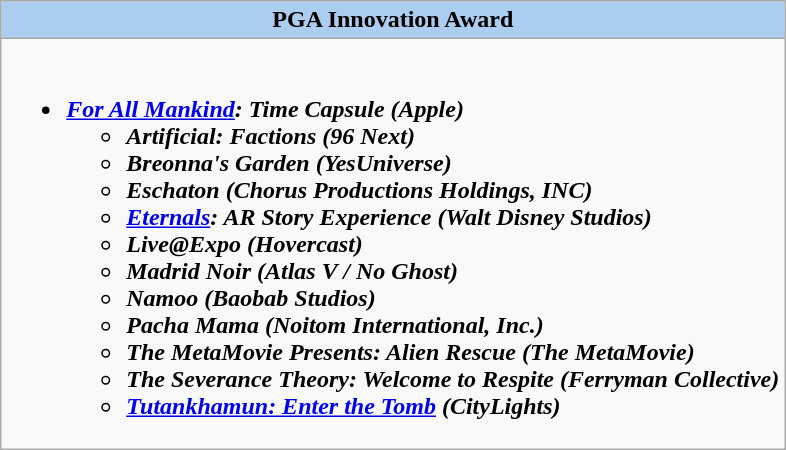<table class=wikitable style="width="100%">
<tr>
<th colspan="2" style="background:#abcdef;">PGA Innovation Award</th>
</tr>
<tr>
<td colspan="2" style="vertical-align:top;"><br><ul><li><strong><em><a href='#'>For All Mankind</a>: Time Capsule<em> (Apple)<strong><ul><li></em>Artificial: Factions<em> (96 Next)</li><li></em>Breonna's Garden<em> (YesUniverse)</li><li></em>Eschaton<em> (Chorus Productions Holdings, INC)</li><li></em><a href='#'>Eternals</a>: AR Story Experience<em> (Walt Disney Studios)</li><li></em>Live@Expo<em> (Hovercast)</li><li></em>Madrid Noir<em> (Atlas V / No Ghost)</li><li></em>Namoo<em> (Baobab Studios)</li><li></em>Pacha Mama<em> (Noitom International, Inc.)</li><li></em>The MetaMovie Presents: Alien Rescue<em> (The MetaMovie)</li><li></em>The Severance Theory: Welcome to Respite<em> (Ferryman Collective)</li><li></em><a href='#'>Tutankhamun: Enter the Tomb</a><em> (CityLights)</li></ul></li></ul></td>
</tr>
</table>
